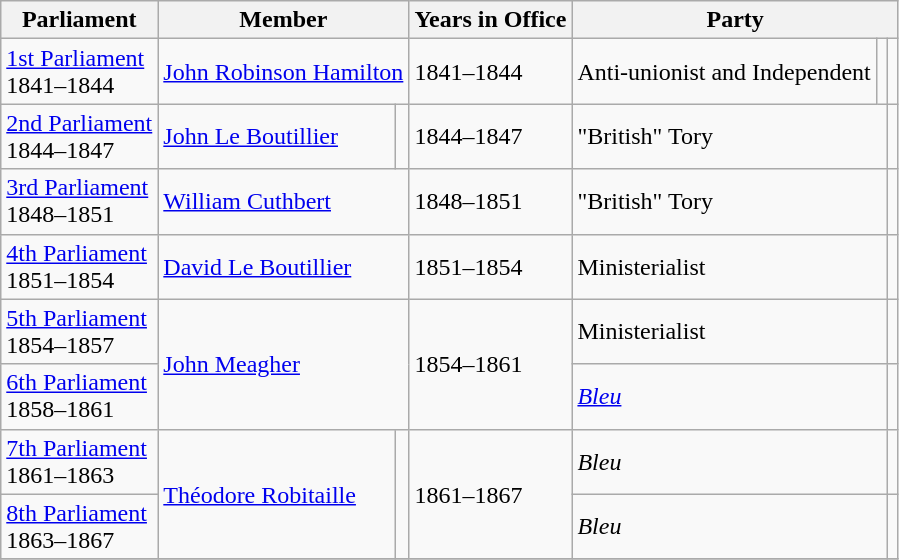<table class="wikitable">
<tr>
<th>Parliament</th>
<th colspan="2">Member</th>
<th>Years in Office</th>
<th colspan="3">Party</th>
</tr>
<tr>
<td><a href='#'>1st Parliament</a><br>1841–1844</td>
<td colspan="2"><a href='#'>John Robinson Hamilton</a></td>
<td>1841–1844</td>
<td>Anti-unionist and Independent</td>
<td></td>
<td></td>
</tr>
<tr>
<td><a href='#'>2nd Parliament</a><br>1844–1847</td>
<td><a href='#'>John Le Boutillier</a></td>
<td></td>
<td>1844–1847</td>
<td colspan="2">"British" Tory</td>
<td></td>
</tr>
<tr>
<td><a href='#'>3rd Parliament</a><br>1848–1851</td>
<td colspan="2"><a href='#'>William Cuthbert</a></td>
<td>1848–1851</td>
<td colspan="2">"British" Tory</td>
<td></td>
</tr>
<tr>
<td><a href='#'>4th Parliament</a><br>1851–1854</td>
<td colspan="2"><a href='#'>David Le Boutillier</a></td>
<td>1851–1854</td>
<td colspan="2">Ministerialist</td>
<td></td>
</tr>
<tr>
<td><a href='#'>5th Parliament</a><br>1854–1857</td>
<td colspan="2"rowspan="2"><a href='#'>John Meagher</a></td>
<td rowspan="2">1854–1861</td>
<td colspan="2">Ministerialist</td>
<td></td>
</tr>
<tr>
<td><a href='#'>6th Parliament</a><br>1858–1861</td>
<td colspan="2"><em><a href='#'>Bleu</a></em></td>
<td></td>
</tr>
<tr>
<td><a href='#'>7th Parliament</a><br>1861–1863</td>
<td rowspan="2"><a href='#'>Théodore Robitaille</a></td>
<td rowspan="2"></td>
<td rowspan="2">1861–1867</td>
<td colspan="2"><em>Bleu</em></td>
<td></td>
</tr>
<tr>
<td><a href='#'>8th Parliament</a><br> 1863–1867</td>
<td colspan="2"><em>Bleu</em></td>
<td></td>
</tr>
<tr>
</tr>
</table>
